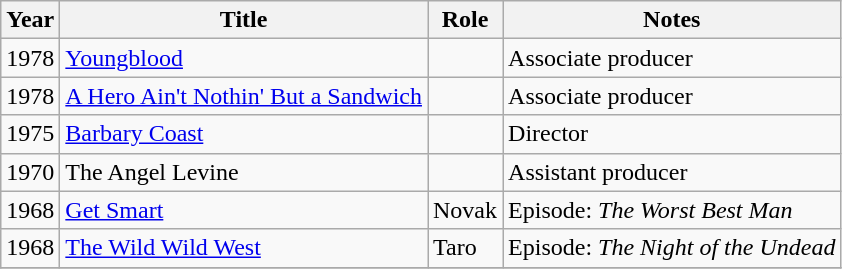<table class="wikitable sortable">
<tr>
<th>Year</th>
<th>Title</th>
<th>Role</th>
<th class="unsortable">Notes</th>
</tr>
<tr>
<td>1978</td>
<td><a href='#'>Youngblood</a></td>
<td></td>
<td>Associate producer</td>
</tr>
<tr>
<td>1978</td>
<td><a href='#'>A Hero Ain't Nothin' But a Sandwich</a></td>
<td></td>
<td>Associate producer</td>
</tr>
<tr>
<td>1975</td>
<td><a href='#'>Barbary Coast</a></td>
<td></td>
<td>Director</td>
</tr>
<tr>
<td>1970</td>
<td>The Angel Levine</td>
<td></td>
<td>Assistant producer</td>
</tr>
<tr>
<td>1968</td>
<td><a href='#'>Get Smart</a></td>
<td>Novak</td>
<td>Episode: <em>The Worst Best Man</em></td>
</tr>
<tr>
<td>1968</td>
<td><a href='#'>The Wild Wild West</a></td>
<td>Taro</td>
<td>Episode: <em>The Night of the Undead</em></td>
</tr>
<tr>
</tr>
</table>
